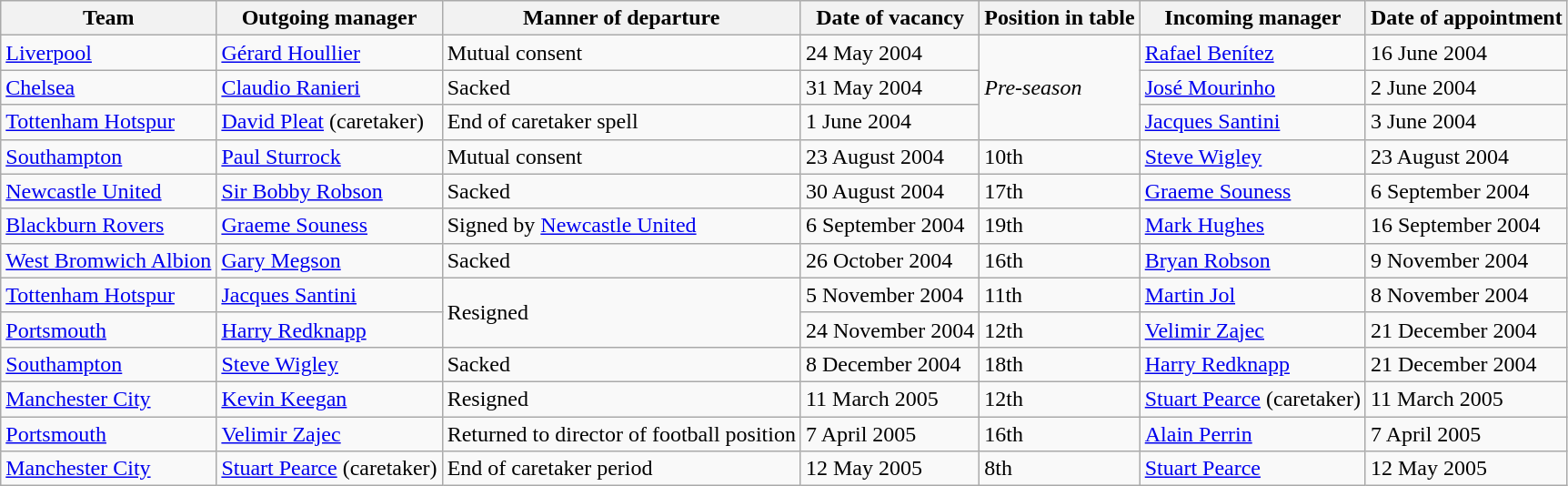<table class="wikitable">
<tr>
<th>Team</th>
<th>Outgoing manager</th>
<th>Manner of departure</th>
<th>Date of vacancy</th>
<th>Position in table</th>
<th>Incoming manager</th>
<th>Date of appointment</th>
</tr>
<tr>
<td><a href='#'>Liverpool</a></td>
<td> <a href='#'>Gérard Houllier</a></td>
<td>Mutual consent</td>
<td>24 May 2004</td>
<td rowspan="3"><em>Pre-season</em></td>
<td> <a href='#'>Rafael Benítez</a></td>
<td>16 June 2004</td>
</tr>
<tr>
<td><a href='#'>Chelsea</a></td>
<td> <a href='#'>Claudio Ranieri</a></td>
<td>Sacked</td>
<td>31 May 2004</td>
<td> <a href='#'>José Mourinho</a></td>
<td>2 June 2004</td>
</tr>
<tr>
<td><a href='#'>Tottenham Hotspur</a></td>
<td> <a href='#'>David Pleat</a> (caretaker)</td>
<td>End of caretaker spell</td>
<td>1 June 2004</td>
<td> <a href='#'>Jacques Santini</a></td>
<td>3 June 2004</td>
</tr>
<tr>
<td><a href='#'>Southampton</a></td>
<td> <a href='#'>Paul Sturrock</a></td>
<td>Mutual consent</td>
<td>23 August 2004</td>
<td>10th</td>
<td> <a href='#'>Steve Wigley</a></td>
<td>23 August 2004</td>
</tr>
<tr>
<td><a href='#'>Newcastle United</a></td>
<td> <a href='#'>Sir Bobby Robson</a></td>
<td>Sacked</td>
<td>30 August 2004</td>
<td>17th</td>
<td> <a href='#'>Graeme Souness</a></td>
<td>6 September 2004</td>
</tr>
<tr>
<td><a href='#'>Blackburn Rovers</a></td>
<td> <a href='#'>Graeme Souness</a></td>
<td>Signed by <a href='#'>Newcastle United</a></td>
<td>6 September 2004</td>
<td>19th</td>
<td> <a href='#'>Mark Hughes</a></td>
<td>16 September 2004</td>
</tr>
<tr>
<td><a href='#'>West Bromwich Albion</a></td>
<td> <a href='#'>Gary Megson</a></td>
<td>Sacked</td>
<td>26 October 2004</td>
<td>16th</td>
<td> <a href='#'>Bryan Robson</a></td>
<td>9 November 2004</td>
</tr>
<tr>
<td><a href='#'>Tottenham Hotspur</a></td>
<td> <a href='#'>Jacques Santini</a></td>
<td rowspan="2">Resigned</td>
<td>5 November 2004</td>
<td>11th</td>
<td> <a href='#'>Martin Jol</a></td>
<td>8 November 2004</td>
</tr>
<tr>
<td><a href='#'>Portsmouth</a></td>
<td> <a href='#'>Harry Redknapp</a></td>
<td>24 November 2004</td>
<td>12th</td>
<td> <a href='#'>Velimir Zajec</a></td>
<td>21 December 2004</td>
</tr>
<tr>
<td><a href='#'>Southampton</a></td>
<td> <a href='#'>Steve Wigley</a></td>
<td>Sacked</td>
<td>8 December 2004</td>
<td>18th</td>
<td> <a href='#'>Harry Redknapp</a></td>
<td>21 December 2004</td>
</tr>
<tr>
<td><a href='#'>Manchester City</a></td>
<td> <a href='#'>Kevin Keegan</a></td>
<td>Resigned</td>
<td>11 March 2005</td>
<td>12th</td>
<td> <a href='#'>Stuart Pearce</a> (caretaker)</td>
<td>11 March 2005</td>
</tr>
<tr>
<td><a href='#'>Portsmouth</a></td>
<td> <a href='#'>Velimir Zajec</a></td>
<td>Returned to director of football position</td>
<td>7 April 2005</td>
<td>16th</td>
<td> <a href='#'>Alain Perrin</a></td>
<td>7 April 2005</td>
</tr>
<tr>
<td><a href='#'>Manchester City</a></td>
<td> <a href='#'>Stuart Pearce</a> (caretaker)</td>
<td>End of caretaker period</td>
<td>12 May 2005</td>
<td>8th</td>
<td> <a href='#'>Stuart Pearce</a></td>
<td>12 May 2005</td>
</tr>
</table>
